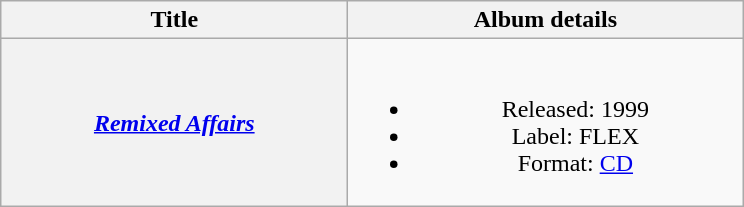<table class="wikitable plainrowheaders" style="text-align:center;" border="1">
<tr>
<th scope="col" rowspan="1" style="width:14em;">Title</th>
<th scope="col" rowspan="1" style="width:16em;">Album details</th>
</tr>
<tr>
<th scope="row"><em><a href='#'>Remixed Affairs</a></em></th>
<td><br><ul><li>Released: 1999</li><li>Label: FLEX</li><li>Format: <a href='#'>CD</a></li></ul></td>
</tr>
</table>
